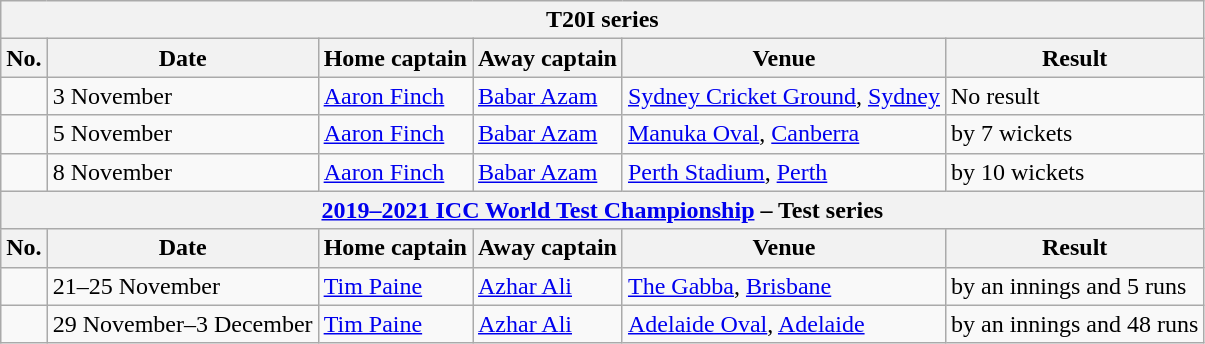<table class="wikitable">
<tr>
<th colspan="9">T20I series</th>
</tr>
<tr>
<th>No.</th>
<th>Date</th>
<th>Home captain</th>
<th>Away captain</th>
<th>Venue</th>
<th>Result</th>
</tr>
<tr>
<td></td>
<td>3 November</td>
<td><a href='#'>Aaron Finch</a></td>
<td><a href='#'>Babar Azam</a></td>
<td><a href='#'>Sydney Cricket Ground</a>, <a href='#'>Sydney</a></td>
<td>No result</td>
</tr>
<tr>
<td></td>
<td>5 November</td>
<td><a href='#'>Aaron Finch</a></td>
<td><a href='#'>Babar Azam</a></td>
<td><a href='#'>Manuka Oval</a>, <a href='#'>Canberra</a></td>
<td> by 7 wickets</td>
</tr>
<tr>
<td></td>
<td>8 November</td>
<td><a href='#'>Aaron Finch</a></td>
<td><a href='#'>Babar Azam</a></td>
<td><a href='#'>Perth Stadium</a>, <a href='#'>Perth</a></td>
<td> by 10 wickets</td>
</tr>
<tr>
<th colspan="9"><a href='#'>2019–2021 ICC World Test Championship</a> – Test series</th>
</tr>
<tr>
<th>No.</th>
<th>Date</th>
<th>Home captain</th>
<th>Away captain</th>
<th>Venue</th>
<th>Result</th>
</tr>
<tr>
<td></td>
<td>21–25 November</td>
<td><a href='#'>Tim Paine</a></td>
<td><a href='#'>Azhar Ali</a></td>
<td><a href='#'>The Gabba</a>, <a href='#'>Brisbane</a></td>
<td> by an innings and 5 runs</td>
</tr>
<tr>
<td></td>
<td>29 November–3 December</td>
<td><a href='#'>Tim Paine</a></td>
<td><a href='#'>Azhar Ali</a></td>
<td><a href='#'>Adelaide Oval</a>, <a href='#'>Adelaide</a></td>
<td> by an innings and 48 runs</td>
</tr>
</table>
